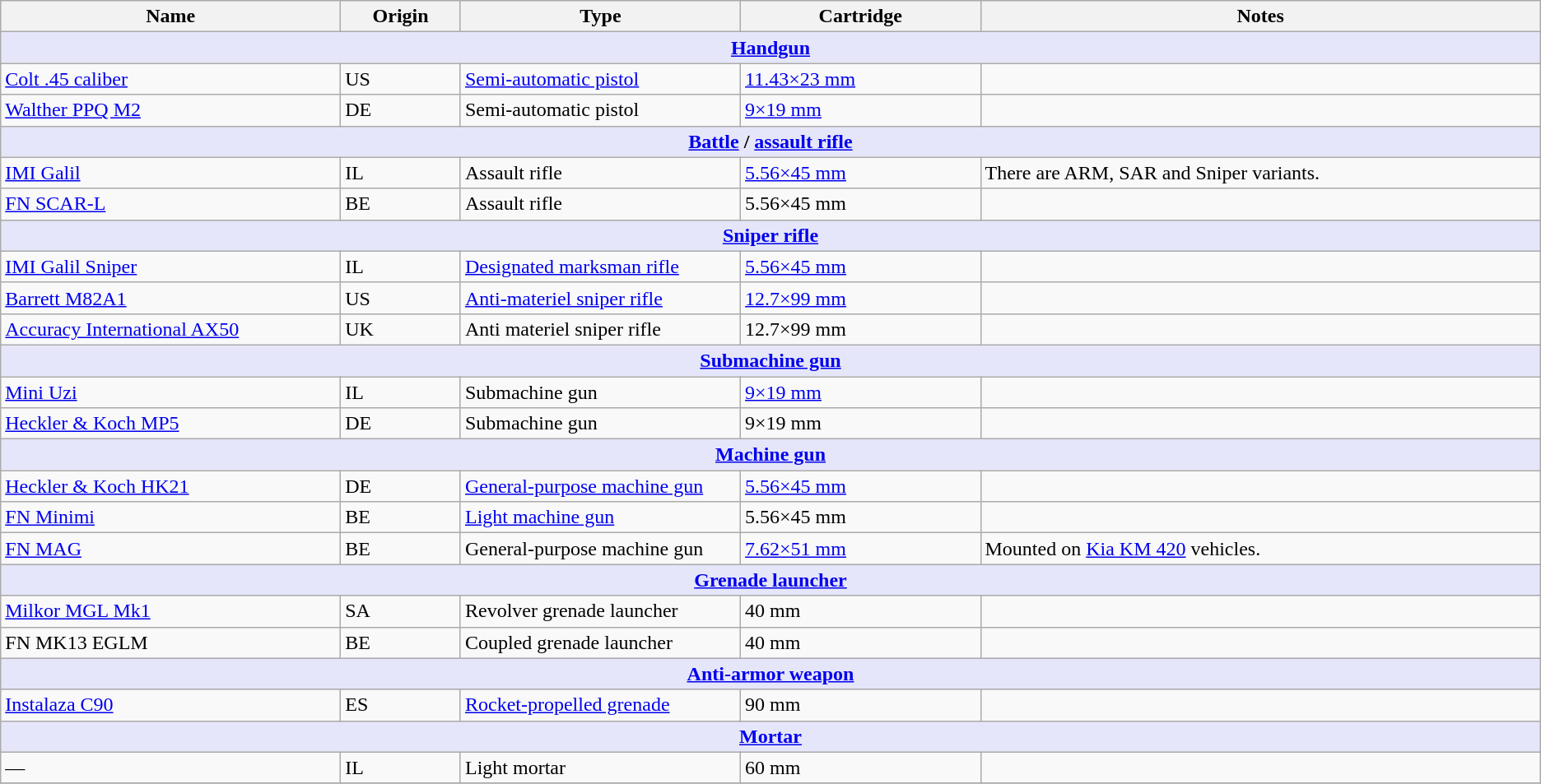<table class="wikitable">
<tr>
<th width="17%">Name</th>
<th width="6%">Origin</th>
<th width="14%">Type</th>
<th width="12%">Cartridge</th>
<th width="28%">Notes</th>
</tr>
<tr>
<th style="align: center; background: lavender;" colspan="7"><a href='#'>Handgun</a></th>
</tr>
<tr>
<td><a href='#'>Colt .45 caliber</a></td>
<td> US</td>
<td><a href='#'>Semi-automatic pistol</a></td>
<td><a href='#'>11.43×23 mm</a></td>
<td></td>
</tr>
<tr>
<td><a href='#'>Walther PPQ M2</a></td>
<td> DE</td>
<td>Semi-automatic pistol</td>
<td><a href='#'>9×19 mm</a></td>
<td></td>
</tr>
<tr>
<th style="align: center; background: lavender;" colspan="7"><a href='#'>Battle</a> / <a href='#'>assault rifle</a></th>
</tr>
<tr>
<td><a href='#'>IMI Galil</a></td>
<td> IL</td>
<td>Assault rifle</td>
<td><a href='#'>5.56×45 mm</a></td>
<td>There are ARM, SAR and Sniper variants.</td>
</tr>
<tr>
<td><a href='#'>FN SCAR-L</a></td>
<td> BE</td>
<td>Assault rifle</td>
<td>5.56×45 mm</td>
<td></td>
</tr>
<tr>
<th style="align: center; background: lavender;" colspan="7"><a href='#'>Sniper rifle</a></th>
</tr>
<tr>
<td><a href='#'>IMI Galil Sniper</a></td>
<td> IL</td>
<td><a href='#'>Designated marksman rifle</a></td>
<td><a href='#'>5.56×45 mm</a></td>
<td></td>
</tr>
<tr>
<td><a href='#'>Barrett M82A1</a></td>
<td> US</td>
<td><a href='#'>Anti-materiel sniper rifle</a></td>
<td><a href='#'>12.7×99 mm</a></td>
<td></td>
</tr>
<tr>
<td><a href='#'>Accuracy International AX50</a></td>
<td> UK</td>
<td>Anti materiel sniper rifle</td>
<td>12.7×99 mm</td>
<td></td>
</tr>
<tr>
<th style="align: center; background: lavender;" colspan="7"><a href='#'>Submachine gun</a></th>
</tr>
<tr>
<td><a href='#'>Mini Uzi</a></td>
<td> IL</td>
<td>Submachine gun</td>
<td><a href='#'>9×19 mm</a></td>
<td></td>
</tr>
<tr>
<td><a href='#'>Heckler & Koch MP5</a></td>
<td> DE</td>
<td>Submachine gun</td>
<td>9×19 mm</td>
<td></td>
</tr>
<tr>
<th style="align: center; background: lavender;" colspan="7"><a href='#'>Machine gun</a></th>
</tr>
<tr>
<td><a href='#'>Heckler & Koch HK21</a></td>
<td> DE</td>
<td><a href='#'>General-purpose machine gun</a></td>
<td><a href='#'>5.56×45 mm</a></td>
<td></td>
</tr>
<tr>
<td><a href='#'>FN Minimi</a></td>
<td> BE</td>
<td><a href='#'>Light machine gun</a></td>
<td>5.56×45 mm</td>
<td></td>
</tr>
<tr>
<td><a href='#'>FN MAG</a></td>
<td> BE</td>
<td>General-purpose machine gun</td>
<td><a href='#'>7.62×51 mm</a></td>
<td>Mounted on <a href='#'>Kia KM 420</a> vehicles.</td>
</tr>
<tr>
<th style="align: center; background: lavender;" colspan="7"><a href='#'>Grenade launcher</a></th>
</tr>
<tr>
<td><a href='#'>Milkor MGL Mk1</a></td>
<td> SA</td>
<td>Revolver grenade launcher</td>
<td>40 mm</td>
<td></td>
</tr>
<tr>
<td>FN MK13 EGLM</td>
<td> BE</td>
<td>Coupled grenade launcher</td>
<td>40 mm</td>
<td></td>
</tr>
<tr>
<th style="align: center; background: lavender;" colspan="7"><a href='#'>Anti-armor weapon</a></th>
</tr>
<tr>
<td><a href='#'>Instalaza C90</a></td>
<td> ES</td>
<td><a href='#'>Rocket-propelled grenade</a></td>
<td>90 mm</td>
<td></td>
</tr>
<tr>
<th style="align: center; background: lavender;" colspan="7"><a href='#'>Mortar</a></th>
</tr>
<tr>
<td>—</td>
<td> IL</td>
<td>Light mortar</td>
<td>60 mm</td>
<td></td>
</tr>
<tr>
</tr>
</table>
